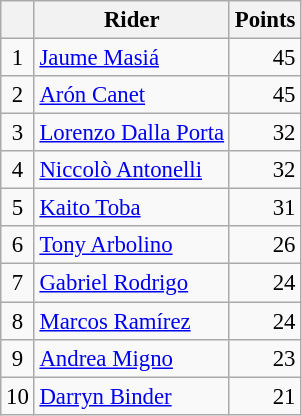<table class="wikitable" style="font-size: 95%;">
<tr>
<th></th>
<th>Rider</th>
<th>Points</th>
</tr>
<tr>
<td align=center>1</td>
<td> <a href='#'>Jaume Masiá</a></td>
<td align=right>45</td>
</tr>
<tr>
<td align=center>2</td>
<td> <a href='#'>Arón Canet</a></td>
<td align=right>45</td>
</tr>
<tr>
<td align=center>3</td>
<td> <a href='#'>Lorenzo Dalla Porta</a></td>
<td align=right>32</td>
</tr>
<tr>
<td align=center>4</td>
<td> <a href='#'>Niccolò Antonelli</a></td>
<td align=right>32</td>
</tr>
<tr>
<td align=center>5</td>
<td> <a href='#'>Kaito Toba</a></td>
<td align=right>31</td>
</tr>
<tr>
<td align=center>6</td>
<td> <a href='#'>Tony Arbolino</a></td>
<td align=right>26</td>
</tr>
<tr>
<td align=center>7</td>
<td> <a href='#'>Gabriel Rodrigo</a></td>
<td align=right>24</td>
</tr>
<tr>
<td align=center>8</td>
<td> <a href='#'>Marcos Ramírez</a></td>
<td align=right>24</td>
</tr>
<tr>
<td align=center>9</td>
<td> <a href='#'>Andrea Migno</a></td>
<td align=right>23</td>
</tr>
<tr>
<td align=center>10</td>
<td> <a href='#'>Darryn Binder</a></td>
<td align=right>21</td>
</tr>
</table>
